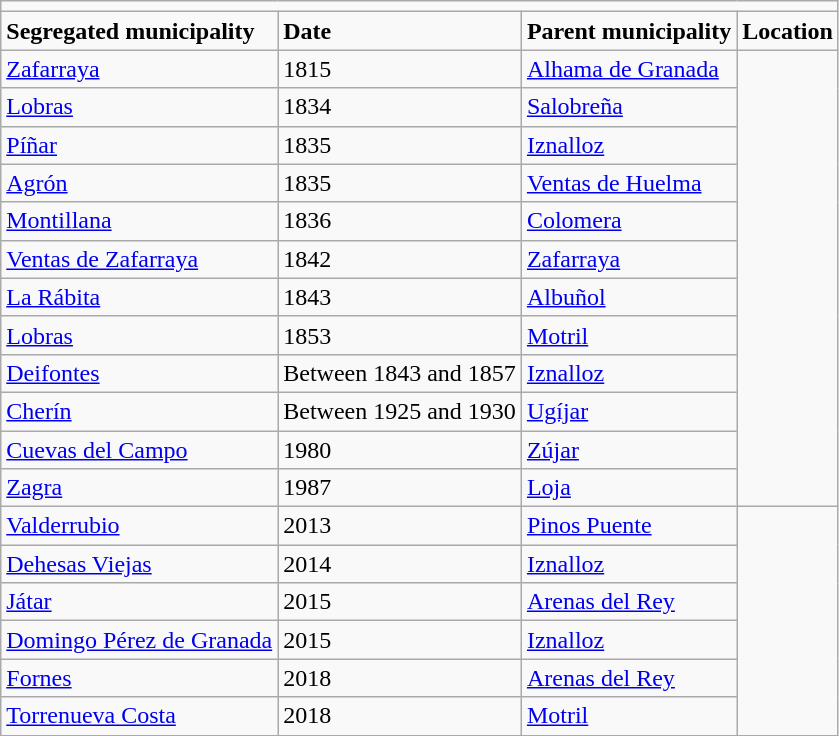<table class="wikitable">
<tr>
<td colspan="4"></td>
</tr>
<tr>
<td><strong>Segregated municipality</strong></td>
<td><strong>Date</strong></td>
<td><strong>Parent municipality</strong></td>
<td><strong>Location</strong></td>
</tr>
<tr>
<td><a href='#'>Zafarraya</a></td>
<td>1815</td>
<td><a href='#'>Alhama de Granada</a></td>
<td rowspan="12"></td>
</tr>
<tr>
<td><a href='#'>Lobras</a></td>
<td>1834</td>
<td><a href='#'>Salobreña</a></td>
</tr>
<tr>
<td><a href='#'>Píñar</a></td>
<td>1835</td>
<td><a href='#'>Iznalloz</a></td>
</tr>
<tr>
<td><a href='#'>Agrón</a></td>
<td>1835</td>
<td><a href='#'>Ventas de Huelma</a></td>
</tr>
<tr>
<td><a href='#'>Montillana</a></td>
<td>1836</td>
<td><a href='#'>Colomera</a></td>
</tr>
<tr>
<td><a href='#'>Ventas de Zafarraya</a></td>
<td>1842</td>
<td><a href='#'>Zafarraya</a></td>
</tr>
<tr>
<td><a href='#'>La Rábita</a></td>
<td>1843</td>
<td><a href='#'>Albuñol</a></td>
</tr>
<tr>
<td><a href='#'>Lobras</a></td>
<td>1853</td>
<td><a href='#'>Motril</a></td>
</tr>
<tr>
<td><a href='#'>Deifontes</a></td>
<td>Between 1843 and 1857</td>
<td><a href='#'>Iznalloz</a></td>
</tr>
<tr>
<td><a href='#'>Cherín</a></td>
<td>Between 1925 and 1930</td>
<td><a href='#'>Ugíjar</a></td>
</tr>
<tr>
<td><a href='#'>Cuevas del Campo</a></td>
<td>1980</td>
<td><a href='#'>Zújar</a></td>
</tr>
<tr>
<td><a href='#'>Zagra</a></td>
<td>1987</td>
<td><a href='#'>Loja</a></td>
</tr>
<tr>
<td><a href='#'>Valderrubio</a></td>
<td>2013</td>
<td><a href='#'>Pinos Puente</a></td>
</tr>
<tr>
<td><a href='#'>Dehesas Viejas</a></td>
<td>2014</td>
<td><a href='#'>Iznalloz</a></td>
</tr>
<tr>
<td><a href='#'>Játar</a></td>
<td>2015</td>
<td><a href='#'>Arenas del Rey</a></td>
</tr>
<tr>
<td><a href='#'>Domingo Pérez de Granada</a></td>
<td>2015</td>
<td><a href='#'>Iznalloz</a></td>
</tr>
<tr>
<td><a href='#'>Fornes</a></td>
<td>2018</td>
<td><a href='#'>Arenas del Rey</a></td>
</tr>
<tr>
<td><a href='#'>Torrenueva Costa</a></td>
<td>2018</td>
<td><a href='#'>Motril</a></td>
</tr>
</table>
